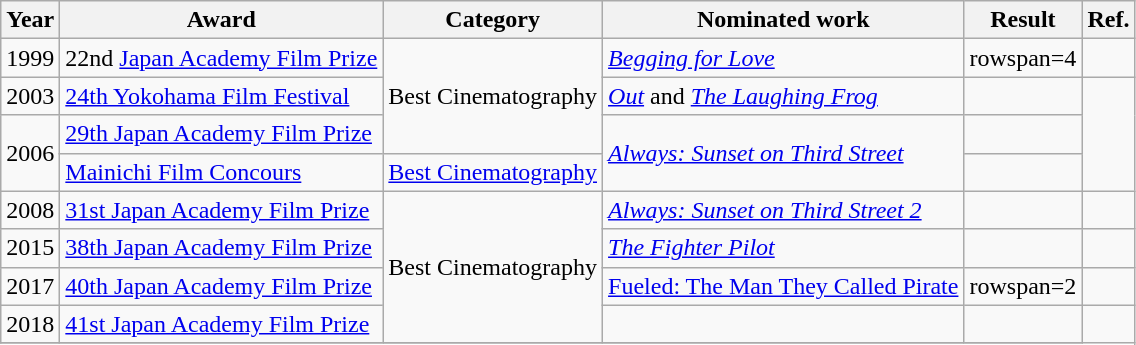<table class="wikitable sortable">
<tr>
<th>Year</th>
<th>Award</th>
<th>Category</th>
<th>Nominated work</th>
<th>Result</th>
<th class="unsortable">Ref.</th>
</tr>
<tr>
<td>1999</td>
<td>22nd <a href='#'>Japan Academy Film Prize</a></td>
<td rowspan=3>Best Cinematography</td>
<td><em><a href='#'>Begging for Love</a></em></td>
<td>rowspan=4 </td>
<td></td>
</tr>
<tr>
<td>2003</td>
<td><a href='#'>24th Yokohama Film Festival</a></td>
<td><em><a href='#'>Out</a></em> and <em><a href='#'>The Laughing Frog</a></em></td>
<td></td>
</tr>
<tr>
<td rowspan=2>2006</td>
<td><a href='#'>29th Japan Academy Film Prize</a></td>
<td rowspan=2><em><a href='#'>Always: Sunset on Third Street</a></em></td>
<td></td>
</tr>
<tr>
<td><a href='#'>Mainichi Film Concours</a></td>
<td><a href='#'>Best Cinematography</a></td>
<td></td>
</tr>
<tr>
<td>2008</td>
<td><a href='#'>31st Japan Academy Film Prize</a></td>
<td rowspan=4>Best Cinematography</td>
<td><em><a href='#'>Always: Sunset on Third Street 2</a></em></td>
<td></td>
<td></td>
</tr>
<tr>
<td>2015</td>
<td><a href='#'>38th Japan Academy Film Prize</a></td>
<td><em><a href='#'>The Fighter Pilot</a></em></td>
<td></td>
<td></td>
</tr>
<tr>
<td>2017</td>
<td><a href='#'>40th Japan Academy Film Prize</a></td>
<td><a href='#'>Fueled: The Man They Called Pirate</a></td>
<td>rowspan=2 </td>
<td></td>
</tr>
<tr>
<td>2018</td>
<td><a href='#'>41st Japan Academy Film Prize</a></td>
<td><em></em></td>
<td></td>
</tr>
<tr>
</tr>
</table>
